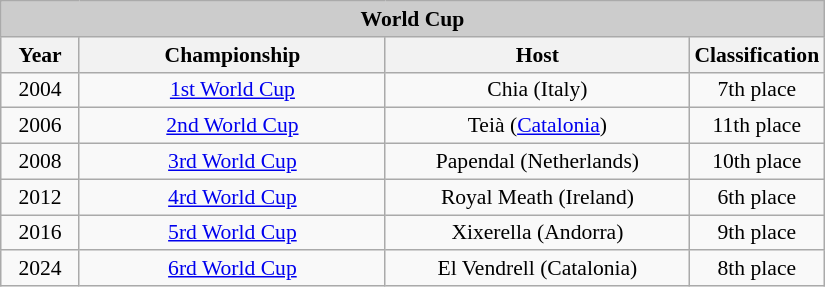<table class="wikitable" style=font-size:90% width=550>
<tr align=center style="background:#cccccc;">
<td colspan=4><strong>World Cup</strong></td>
</tr>
<tr align=center style="background:#eeeeee;">
<th width=10%>Year</th>
<th width=40%>Championship</th>
<th width=40%>Host</th>
<th width=10%>Classification</th>
</tr>
<tr align=center>
<td>2004</td>
<td><a href='#'>1st World Cup</a></td>
<td>Chia (Italy)</td>
<td>7th place</td>
</tr>
<tr align=center>
<td>2006</td>
<td><a href='#'>2nd World Cup</a></td>
<td>Teià (<a href='#'>Catalonia</a>)</td>
<td>11th place</td>
</tr>
<tr align=center>
<td>2008</td>
<td><a href='#'>3rd World Cup</a></td>
<td>Papendal (Netherlands)</td>
<td>10th place</td>
</tr>
<tr align=center>
<td>2012</td>
<td><a href='#'>4rd World Cup</a></td>
<td>Royal Meath (Ireland)</td>
<td>6th place</td>
</tr>
<tr align=center>
<td>2016</td>
<td><a href='#'>5rd World Cup</a></td>
<td>Xixerella (Andorra)</td>
<td>9th place</td>
</tr>
<tr align=center>
<td>2024</td>
<td><a href='#'>6rd World Cup</a></td>
<td>El Vendrell (Catalonia)</td>
<td>8th place</td>
</tr>
</table>
